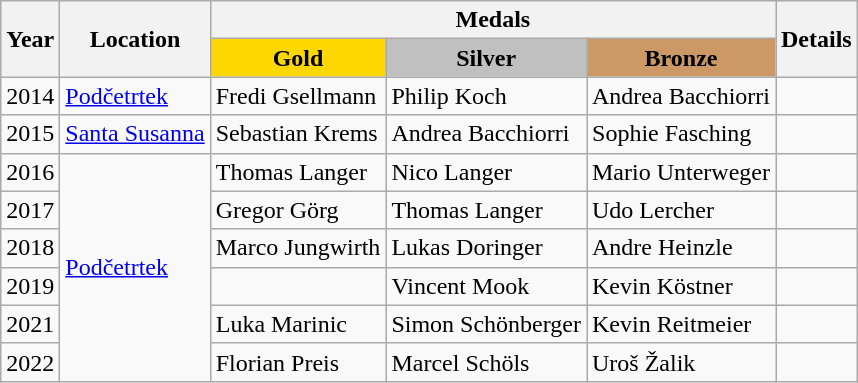<table class="wikitable">
<tr>
<th rowspan="2">Year</th>
<th rowspan="2">Location</th>
<th colspan="3">Medals</th>
<th rowspan="2">Details</th>
</tr>
<tr style="text-align:center;">
<td bgcolor="gold"><strong>Gold</strong></td>
<td bgcolor="silver"><strong>Silver</strong></td>
<td bgcolor="cc9966"><strong>Bronze</strong></td>
</tr>
<tr>
<td>2014</td>
<td> <a href='#'>Podčetrtek</a></td>
<td> Fredi Gsellmann</td>
<td> Philip Koch</td>
<td> Andrea Bacchiorri</td>
<td></td>
</tr>
<tr>
<td>2015</td>
<td> <a href='#'>Santa Susanna</a></td>
<td> Sebastian Krems</td>
<td> Andrea Bacchiorri</td>
<td> Sophie Fasching</td>
<td></td>
</tr>
<tr>
<td>2016</td>
<td rowspan="6"> <a href='#'>Podčetrtek</a></td>
<td> Thomas Langer</td>
<td> Nico Langer</td>
<td> Mario Unterweger</td>
<td></td>
</tr>
<tr>
<td>2017</td>
<td> Gregor Görg</td>
<td> Thomas Langer</td>
<td> Udo Lercher</td>
<td></td>
</tr>
<tr>
<td>2018</td>
<td> Marco Jungwirth</td>
<td> Lukas Doringer</td>
<td> Andre Heinzle</td>
<td></td>
</tr>
<tr>
<td>2019</td>
<td></td>
<td> Vincent Mook</td>
<td> Kevin Köstner</td>
<td></td>
</tr>
<tr>
<td>2021</td>
<td> Luka Marinic</td>
<td> Simon Schönberger</td>
<td> Kevin Reitmeier</td>
<td></td>
</tr>
<tr>
<td>2022</td>
<td> Florian Preis</td>
<td> Marcel Schöls</td>
<td> Uroš Žalik</td>
<td></td>
</tr>
</table>
